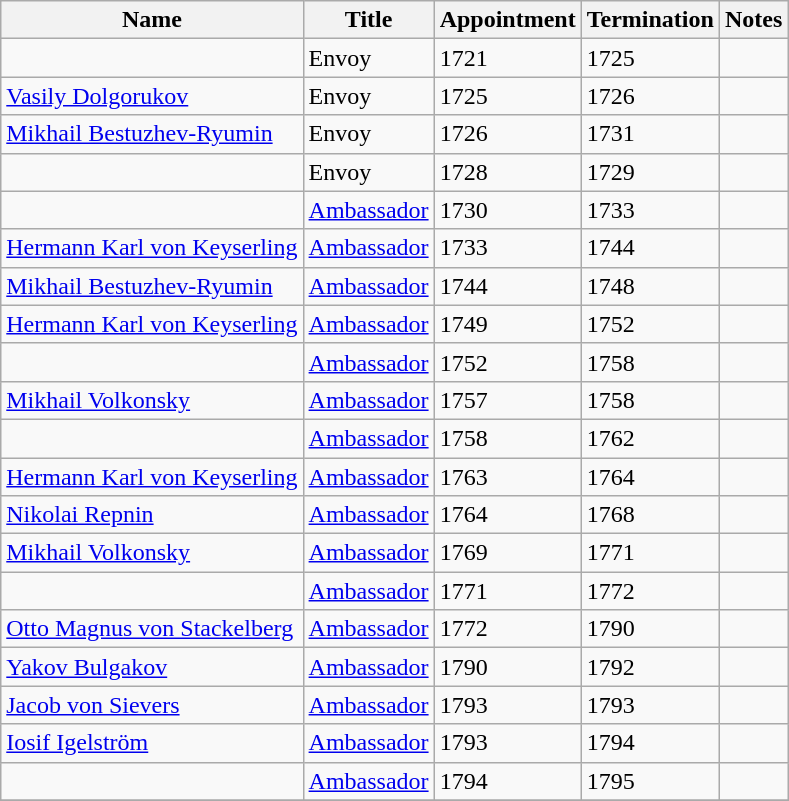<table class="wikitable">
<tr valign="middle">
<th>Name</th>
<th>Title</th>
<th>Appointment</th>
<th>Termination</th>
<th>Notes</th>
</tr>
<tr>
<td></td>
<td>Envoy</td>
<td>1721</td>
<td>1725</td>
<td></td>
</tr>
<tr>
<td><a href='#'>Vasily Dolgorukov</a></td>
<td>Envoy</td>
<td>1725</td>
<td>1726</td>
<td></td>
</tr>
<tr>
<td><a href='#'>Mikhail Bestuzhev-Ryumin</a></td>
<td>Envoy</td>
<td>1726</td>
<td>1731</td>
<td></td>
</tr>
<tr>
<td></td>
<td>Envoy</td>
<td>1728</td>
<td>1729</td>
<td></td>
</tr>
<tr>
<td></td>
<td><a href='#'>Ambassador</a></td>
<td>1730</td>
<td>1733</td>
<td></td>
</tr>
<tr>
<td><a href='#'>Hermann Karl von Keyserling</a></td>
<td><a href='#'>Ambassador</a></td>
<td>1733</td>
<td>1744</td>
<td></td>
</tr>
<tr>
<td><a href='#'>Mikhail Bestuzhev-Ryumin</a></td>
<td><a href='#'>Ambassador</a></td>
<td>1744</td>
<td>1748</td>
<td></td>
</tr>
<tr>
<td><a href='#'>Hermann Karl von Keyserling</a></td>
<td><a href='#'>Ambassador</a></td>
<td>1749</td>
<td>1752</td>
<td></td>
</tr>
<tr>
<td></td>
<td><a href='#'>Ambassador</a></td>
<td>1752</td>
<td>1758</td>
<td></td>
</tr>
<tr>
<td><a href='#'>Mikhail Volkonsky</a></td>
<td><a href='#'>Ambassador</a></td>
<td>1757</td>
<td>1758</td>
<td></td>
</tr>
<tr>
<td></td>
<td><a href='#'>Ambassador</a></td>
<td>1758</td>
<td>1762</td>
<td></td>
</tr>
<tr>
<td><a href='#'>Hermann Karl von Keyserling</a></td>
<td><a href='#'>Ambassador</a></td>
<td>1763</td>
<td>1764</td>
<td></td>
</tr>
<tr>
<td><a href='#'>Nikolai Repnin</a></td>
<td><a href='#'>Ambassador</a></td>
<td>1764</td>
<td>1768</td>
<td></td>
</tr>
<tr>
<td><a href='#'>Mikhail Volkonsky</a></td>
<td><a href='#'>Ambassador</a></td>
<td>1769</td>
<td>1771</td>
<td></td>
</tr>
<tr>
<td></td>
<td><a href='#'>Ambassador</a></td>
<td>1771</td>
<td>1772</td>
<td></td>
</tr>
<tr>
<td><a href='#'>Otto Magnus von Stackelberg</a></td>
<td><a href='#'>Ambassador</a></td>
<td>1772</td>
<td>1790</td>
<td></td>
</tr>
<tr>
<td><a href='#'>Yakov Bulgakov</a></td>
<td><a href='#'>Ambassador</a></td>
<td>1790</td>
<td>1792</td>
<td></td>
</tr>
<tr>
<td><a href='#'>Jacob von Sievers</a></td>
<td><a href='#'>Ambassador</a></td>
<td>1793</td>
<td>1793</td>
<td></td>
</tr>
<tr>
<td><a href='#'>Iosif Igelström</a></td>
<td><a href='#'>Ambassador</a></td>
<td>1793</td>
<td>1794</td>
<td></td>
</tr>
<tr>
<td></td>
<td><a href='#'>Ambassador</a></td>
<td>1794</td>
<td>1795</td>
<td></td>
</tr>
<tr>
</tr>
</table>
